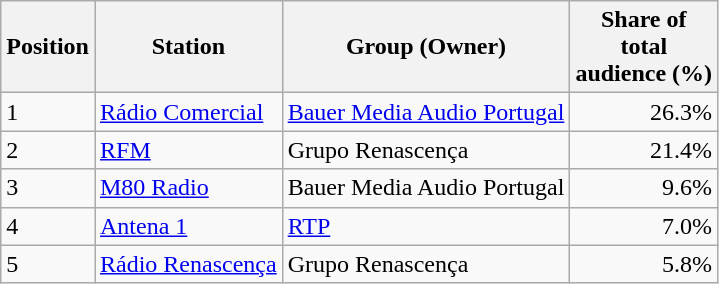<table class="wikitable sortable" style="font-size: 100%">
<tr>
<th>Position</th>
<th>Station</th>
<th>Group (Owner)</th>
<th>Share of<br>total<br>audience (%)</th>
</tr>
<tr>
<td>1</td>
<td><a href='#'>Rádio Comercial</a></td>
<td><a href='#'>Bauer Media Audio Portugal</a></td>
<td align="right">26.3%</td>
</tr>
<tr>
<td>2</td>
<td><a href='#'>RFM</a></td>
<td>Grupo Renascença</td>
<td align="right">21.4%</td>
</tr>
<tr>
<td>3</td>
<td><a href='#'>M80 Radio</a></td>
<td>Bauer Media Audio Portugal</td>
<td align="right">9.6%</td>
</tr>
<tr>
<td>4</td>
<td><a href='#'>Antena 1</a></td>
<td><a href='#'>RTP</a></td>
<td align=right>7.0%</td>
</tr>
<tr>
<td>5</td>
<td><a href='#'>Rádio Renascença</a></td>
<td>Grupo Renascença</td>
<td align=right>5.8%</td>
</tr>
</table>
